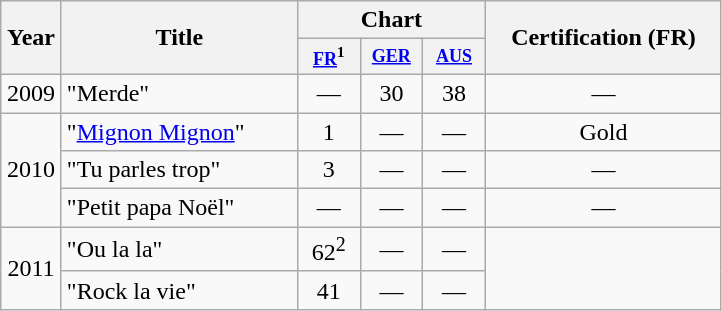<table class="wikitable">
<tr>
<th rowspan="2" width="33">Year</th>
<th rowspan="2" width="150">Title</th>
<th colspan="3">Chart</th>
<th rowspan="2" width="150">Certification (FR)</th>
</tr>
<tr>
<th style="width:3em;font-size:75%"><a href='#'>FR</a><sup>1</sup></th>
<th style="width:3em;font-size:75%"><a href='#'>GER</a></th>
<th style="width:3em;font-size:75%"><a href='#'>AUS</a></th>
</tr>
<tr>
<td align="center">2009</td>
<td>"Merde"</td>
<td align="center">—</td>
<td align="center">30</td>
<td align="center">38</td>
<td align="center">—</td>
</tr>
<tr>
<td align="center" rowspan="3">2010</td>
<td>"<a href='#'>Mignon Mignon</a>"</td>
<td align="center">1</td>
<td align="center">—</td>
<td align="center">—</td>
<td align="center">Gold</td>
</tr>
<tr>
<td>"Tu parles trop"</td>
<td align="center">3</td>
<td align="center">—</td>
<td align="center">—</td>
<td align="center">—</td>
</tr>
<tr>
<td>"Petit papa Noël"</td>
<td align="center">—</td>
<td align="center">—</td>
<td align="center">—</td>
<td align="center">—</td>
</tr>
<tr>
<td align="center" rowspan="2">2011</td>
<td>"Ou la la"</td>
<td align="center">62<sup>2</sup></td>
<td align="center">—</td>
<td align="center">—</td>
</tr>
<tr>
<td>"Rock la vie"</td>
<td align="center">41</td>
<td align="center">—</td>
<td align="center">—</td>
</tr>
</table>
